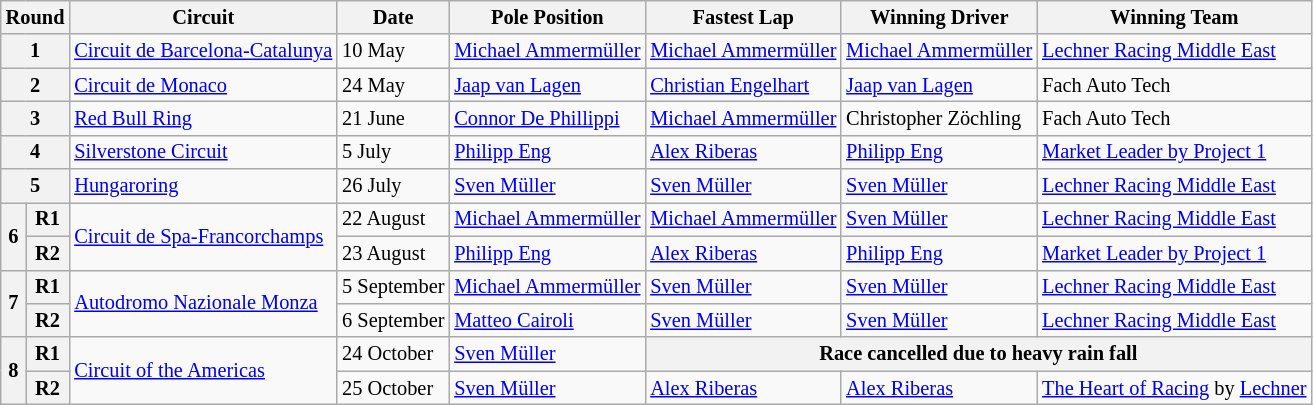<table class="wikitable" style="font-size: 85%">
<tr>
<th colspan=2>Round</th>
<th>Circuit</th>
<th>Date</th>
<th>Pole Position</th>
<th>Fastest Lap</th>
<th>Winning Driver</th>
<th>Winning Team</th>
</tr>
<tr>
<th colspan=2>1</th>
<td> <a href='#'>Circuit de Barcelona-Catalunya</a></td>
<td>10 May</td>
<td> <a href='#'>Michael Ammermüller</a></td>
<td> <a href='#'>Michael Ammermüller</a></td>
<td> <a href='#'>Michael Ammermüller</a></td>
<td> <a href='#'>Lechner Racing Middle East</a></td>
</tr>
<tr>
<th colspan=2>2</th>
<td> <a href='#'>Circuit de Monaco</a></td>
<td>24 May</td>
<td> <a href='#'>Jaap van Lagen</a></td>
<td> <a href='#'>Christian Engelhart</a></td>
<td> <a href='#'>Jaap van Lagen</a></td>
<td> Fach Auto Tech</td>
</tr>
<tr>
<th colspan=2>3</th>
<td> <a href='#'>Red Bull Ring</a></td>
<td>21 June</td>
<td> <a href='#'>Connor De Phillippi</a></td>
<td> <a href='#'>Michael Ammermüller</a></td>
<td> Christopher Zöchling</td>
<td> Fach Auto Tech</td>
</tr>
<tr>
<th colspan=2>4</th>
<td> <a href='#'>Silverstone Circuit</a></td>
<td>5 July</td>
<td> <a href='#'>Philipp Eng</a></td>
<td> <a href='#'>Alex Riberas</a></td>
<td> <a href='#'>Philipp Eng</a></td>
<td> <a href='#'>Market Leader by Project 1</a></td>
</tr>
<tr>
<th colspan=2>5</th>
<td> <a href='#'>Hungaroring</a></td>
<td>26 July</td>
<td> <a href='#'>Sven Müller</a></td>
<td> <a href='#'>Sven Müller</a></td>
<td> <a href='#'>Sven Müller</a></td>
<td> <a href='#'>Lechner Racing Middle East</a></td>
</tr>
<tr>
<th rowspan=2>6</th>
<th>R1</th>
<td rowspan=2> <a href='#'>Circuit de Spa-Francorchamps</a></td>
<td>22 August</td>
<td> <a href='#'>Michael Ammermüller</a></td>
<td> <a href='#'>Michael Ammermüller</a></td>
<td> <a href='#'>Sven Müller</a></td>
<td> <a href='#'>Lechner Racing Middle East</a></td>
</tr>
<tr>
<th>R2</th>
<td>23 August</td>
<td> <a href='#'>Philipp Eng</a></td>
<td> <a href='#'>Alex Riberas</a></td>
<td> <a href='#'>Philipp Eng</a></td>
<td> <a href='#'>Market Leader by Project 1</a></td>
</tr>
<tr>
<th rowspan=2>7</th>
<th>R1</th>
<td rowspan=2> <a href='#'>Autodromo Nazionale Monza</a></td>
<td>5 September</td>
<td> <a href='#'>Michael Ammermüller</a></td>
<td> <a href='#'>Sven Müller</a></td>
<td> <a href='#'>Sven Müller</a></td>
<td> <a href='#'>Lechner Racing Middle East</a></td>
</tr>
<tr>
<th>R2</th>
<td>6 September</td>
<td> <a href='#'>Matteo Cairoli</a></td>
<td> <a href='#'>Sven Müller</a></td>
<td> <a href='#'>Sven Müller</a></td>
<td> <a href='#'>Lechner Racing Middle East</a></td>
</tr>
<tr>
<th rowspan=2>8</th>
<th>R1</th>
<td rowspan=2> <a href='#'>Circuit of the Americas</a></td>
<td>24 October</td>
<td> <a href='#'>Sven Müller</a></td>
<th colspan=3>Race cancelled due to heavy rain fall</th>
</tr>
<tr>
<th>R2</th>
<td>25 October</td>
<td> <a href='#'>Sven Müller</a></td>
<td> <a href='#'>Alex Riberas</a></td>
<td> <a href='#'>Alex Riberas</a></td>
<td> <a href='#'>The Heart of Racing</a> by <a href='#'>Lechner</a></td>
</tr>
</table>
